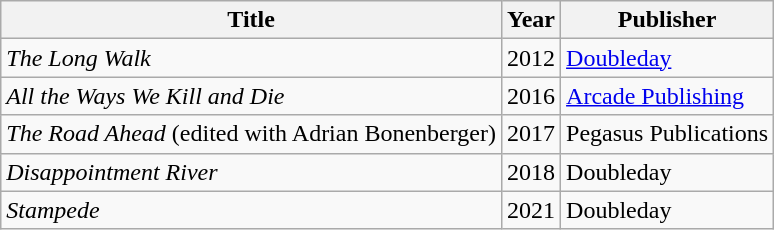<table class="wikitable">
<tr>
<th>Title</th>
<th>Year</th>
<th>Publisher</th>
</tr>
<tr>
<td><em>The Long Walk</em></td>
<td>2012</td>
<td><a href='#'>Doubleday</a></td>
</tr>
<tr>
<td><em>All the Ways We Kill and Die</em></td>
<td>2016</td>
<td><a href='#'>Arcade Publishing</a></td>
</tr>
<tr>
<td><em>The Road Ahead</em> (edited with Adrian Bonenberger)</td>
<td>2017</td>
<td>Pegasus Publications</td>
</tr>
<tr>
<td><em>Disappointment River</em></td>
<td>2018</td>
<td>Doubleday</td>
</tr>
<tr>
<td><em>Stampede</em></td>
<td>2021</td>
<td>Doubleday</td>
</tr>
</table>
